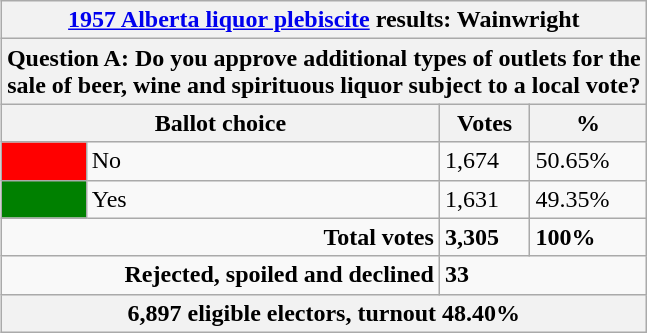<table class="wikitable" style="float:right; margin-left:1em">
<tr>
<th colspan=4 align=center><a href='#'>1957 Alberta liquor plebiscite</a> results: Wainwright</th>
</tr>
<tr>
<th colspan=4>Question A: Do you approve additional types of outlets for the<br> sale of beer, wine and spirituous liquor subject to a local vote?</th>
</tr>
<tr>
<th colspan=2>Ballot choice</th>
<th>Votes</th>
<th>%</th>
</tr>
<tr>
<td bgcolor=red></td>
<td>No</td>
<td>1,674</td>
<td>50.65%</td>
</tr>
<tr>
<td bgcolor=green></td>
<td>Yes</td>
<td>1,631</td>
<td>49.35%</td>
</tr>
<tr>
<td align=right colspan=2><strong>Total votes</strong></td>
<td><strong>3,305</strong></td>
<td><strong>100%</strong></td>
</tr>
<tr>
<td align=right colspan=2><strong>Rejected, spoiled and declined</strong></td>
<td colspan=2><strong>33</strong></td>
</tr>
<tr>
<th colspan=4>6,897 eligible electors, turnout 48.40%</th>
</tr>
</table>
